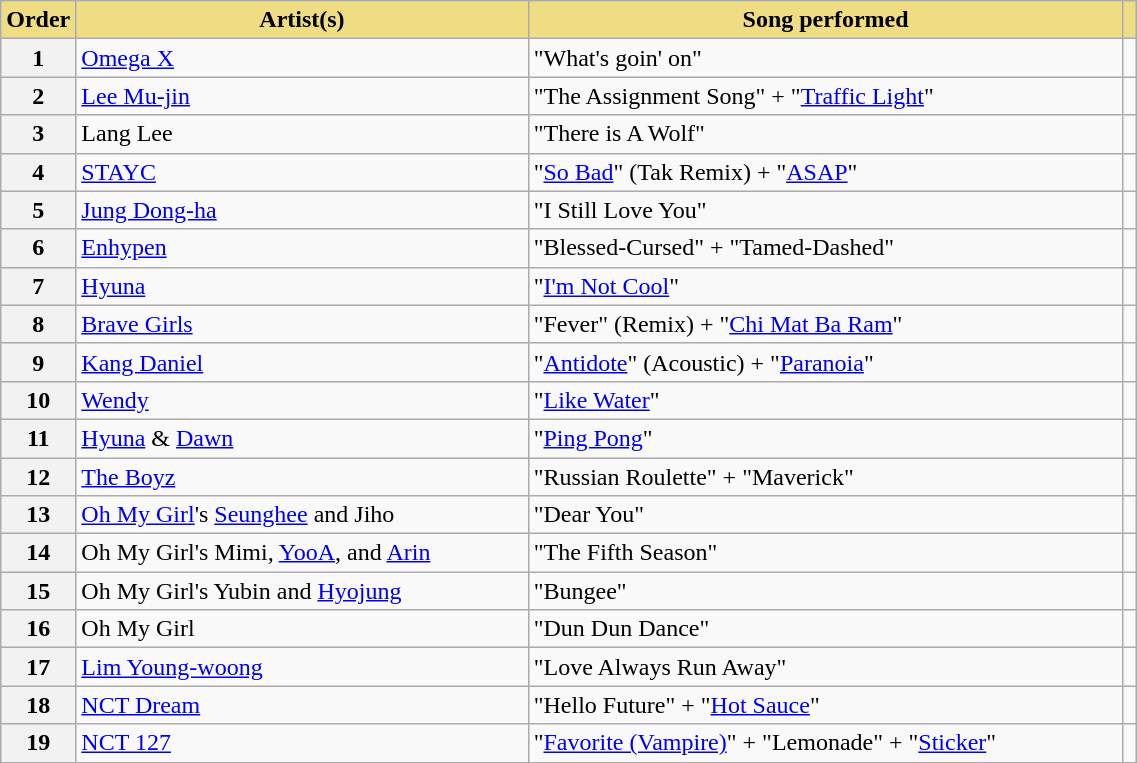<table class="wikitable plainrowheaders" style="width:60%">
<tr>
<th scope="col" style="background:#EEDD82; width:2%">Order</th>
<th scope="col" style="background:#EEDD82">Artist(s)</th>
<th scope="col" style="background:#EEDD82">Song performed</th>
<th scope="col" style="background:#EEDD82"></th>
</tr>
<tr>
<th scope="row">1</th>
<td><a href='#'>Omega X</a></td>
<td>"What's goin' on"</td>
<td></td>
</tr>
<tr>
<th scope="row">2</th>
<td><a href='#'>Lee Mu-jin</a></td>
<td>"The Assignment Song" + "<a href='#'>Traffic Light</a>"</td>
<td></td>
</tr>
<tr>
<th scope="row">3</th>
<td>Lang Lee</td>
<td>"There is A Wolf"</td>
<td></td>
</tr>
<tr>
<th scope="row">4</th>
<td><a href='#'>STAYC</a></td>
<td>"<a href='#'>So Bad</a>" (Tak Remix) + "<a href='#'>ASAP</a>"</td>
<td></td>
</tr>
<tr>
<th scope="row">5</th>
<td><a href='#'>Jung Dong-ha</a></td>
<td>"I Still Love You"</td>
<td></td>
</tr>
<tr>
<th scope="row">6</th>
<td><a href='#'>Enhypen</a></td>
<td>"Blessed-Cursed" + "Tamed-Dashed"</td>
<td></td>
</tr>
<tr>
<th scope="row">7</th>
<td><a href='#'>Hyuna</a></td>
<td>"<a href='#'>I'm Not Cool</a>"</td>
<td></td>
</tr>
<tr>
<th scope="row">8</th>
<td><a href='#'>Brave Girls</a></td>
<td>"Fever" (Remix) + "<a href='#'>Chi Mat Ba Ram</a>"</td>
<td></td>
</tr>
<tr>
<th scope="row">9</th>
<td><a href='#'>Kang Daniel</a></td>
<td>"<a href='#'>Antidote</a>" (Acoustic) + "<a href='#'>Paranoia</a>"</td>
<td></td>
</tr>
<tr>
<th scope="row">10</th>
<td><a href='#'>Wendy</a></td>
<td>"<a href='#'>Like Water</a>"</td>
<td></td>
</tr>
<tr>
<th scope="row">11</th>
<td><a href='#'>Hyuna</a> & <a href='#'>Dawn</a></td>
<td>"<a href='#'>Ping Pong</a>"</td>
<td></td>
</tr>
<tr>
<th scope="row">12</th>
<td><a href='#'>The Boyz</a></td>
<td>"Russian Roulette" + "Maverick"</td>
<td></td>
</tr>
<tr>
<th scope="row">13</th>
<td><a href='#'>Oh My Girl</a>'s <a href='#'>Seunghee</a> and Jiho</td>
<td>"Dear You"</td>
<td></td>
</tr>
<tr>
<th scope="row">14</th>
<td>Oh My Girl's Mimi, <a href='#'>YooA</a>, and <a href='#'>Arin</a></td>
<td>"The Fifth Season"</td>
<td></td>
</tr>
<tr>
<th scope="row">15</th>
<td>Oh My Girl's Yubin and <a href='#'>Hyojung</a></td>
<td>"Bungee"</td>
<td></td>
</tr>
<tr>
<th scope="row">16</th>
<td>Oh My Girl</td>
<td>"Dun Dun Dance"</td>
<td></td>
</tr>
<tr>
<th scope="row">17</th>
<td><a href='#'>Lim Young-woong</a></td>
<td>"Love Always Run Away"</td>
<td></td>
</tr>
<tr>
<th scope="row">18</th>
<td><a href='#'>NCT Dream</a></td>
<td>"Hello Future" + "<a href='#'>Hot Sauce</a>"</td>
<td></td>
</tr>
<tr>
<th scope="row">19</th>
<td><a href='#'>NCT 127</a></td>
<td>"<a href='#'>Favorite (Vampire)</a>" + "Lemonade" + "<a href='#'>Sticker</a>"</td>
<td></td>
</tr>
</table>
